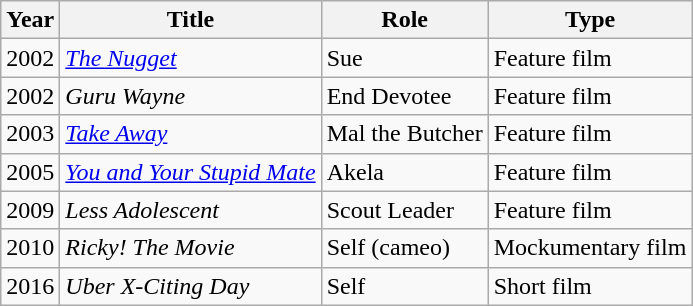<table class="wikitable">
<tr>
<th>Year</th>
<th>Title</th>
<th>Role</th>
<th>Type</th>
</tr>
<tr>
<td>2002</td>
<td><em><a href='#'>The Nugget</a></em></td>
<td>Sue</td>
<td>Feature film</td>
</tr>
<tr>
<td>2002</td>
<td><em>Guru Wayne</em></td>
<td>End Devotee</td>
<td>Feature film</td>
</tr>
<tr>
<td>2003</td>
<td><em><a href='#'>Take Away</a></em></td>
<td>Mal the Butcher</td>
<td>Feature film</td>
</tr>
<tr>
<td>2005</td>
<td><em><a href='#'>You and Your Stupid Mate</a></em></td>
<td>Akela</td>
<td>Feature film</td>
</tr>
<tr>
<td>2009</td>
<td><em>Less Adolescent</em></td>
<td>Scout Leader</td>
<td>Feature film</td>
</tr>
<tr>
<td>2010</td>
<td><em>Ricky! The Movie</em></td>
<td>Self (cameo)</td>
<td>Mockumentary film</td>
</tr>
<tr>
<td>2016</td>
<td><em>Uber X-Citing Day</em></td>
<td>Self</td>
<td>Short film</td>
</tr>
</table>
